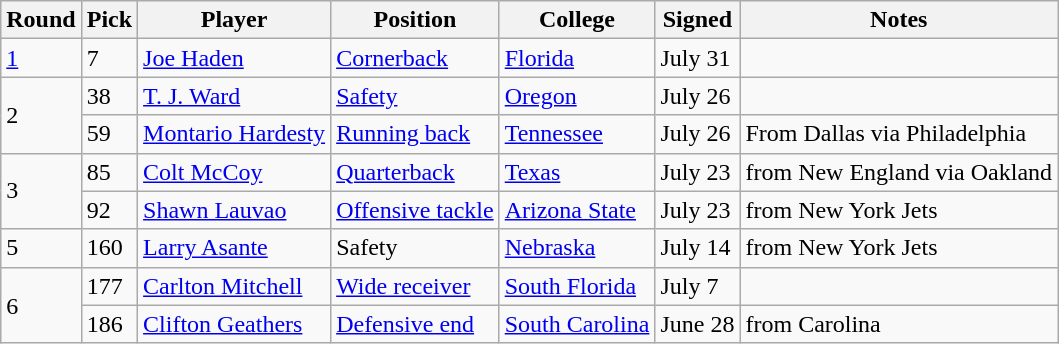<table class="wikitable">
<tr>
<th>Round</th>
<th>Pick</th>
<th>Player</th>
<th>Position</th>
<th>College</th>
<th>Signed</th>
<th>Notes</th>
</tr>
<tr>
<td><a href='#'>1</a></td>
<td>7</td>
<td><a href='#'>Joe Haden</a></td>
<td><a href='#'>Cornerback</a></td>
<td><a href='#'>Florida</a></td>
<td>July 31</td>
<td></td>
</tr>
<tr>
<td rowspan="2">2</td>
<td>38</td>
<td><a href='#'>T. J. Ward</a></td>
<td><a href='#'>Safety</a></td>
<td><a href='#'>Oregon</a></td>
<td>July 26</td>
<td></td>
</tr>
<tr>
<td>59</td>
<td><a href='#'>Montario Hardesty</a></td>
<td><a href='#'>Running back</a></td>
<td><a href='#'>Tennessee</a></td>
<td>July 26</td>
<td>From Dallas via Philadelphia</td>
</tr>
<tr>
<td rowspan="2">3</td>
<td>85</td>
<td><a href='#'>Colt McCoy</a></td>
<td><a href='#'>Quarterback</a></td>
<td><a href='#'>Texas</a></td>
<td>July 23</td>
<td>from New England via Oakland</td>
</tr>
<tr>
<td>92</td>
<td><a href='#'>Shawn Lauvao</a></td>
<td><a href='#'>Offensive tackle</a></td>
<td><a href='#'>Arizona State</a></td>
<td>July 23</td>
<td>from New York Jets</td>
</tr>
<tr>
<td>5</td>
<td>160</td>
<td><a href='#'>Larry Asante</a></td>
<td>Safety</td>
<td><a href='#'>Nebraska</a></td>
<td>July 14</td>
<td>from New York Jets</td>
</tr>
<tr>
<td rowspan="2">6</td>
<td>177</td>
<td><a href='#'>Carlton Mitchell</a></td>
<td><a href='#'>Wide receiver</a></td>
<td><a href='#'>South Florida</a></td>
<td>July 7</td>
<td></td>
</tr>
<tr>
<td>186</td>
<td><a href='#'>Clifton Geathers</a></td>
<td><a href='#'>Defensive end</a></td>
<td><a href='#'>South Carolina</a></td>
<td>June 28</td>
<td>from Carolina</td>
</tr>
</table>
